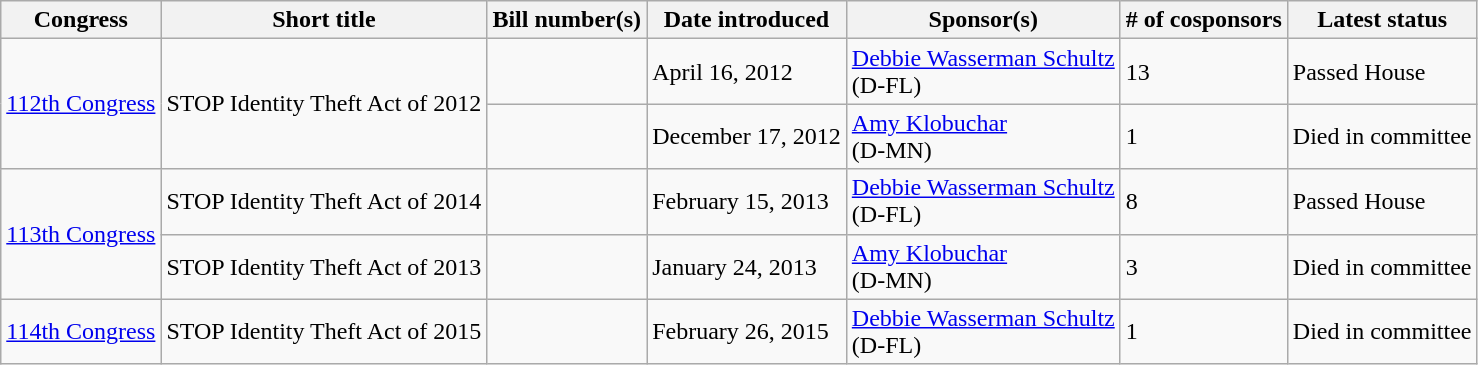<table class="wikitable">
<tr>
<th>Congress</th>
<th>Short title</th>
<th>Bill number(s)</th>
<th>Date introduced</th>
<th>Sponsor(s)</th>
<th># of cosponsors</th>
<th>Latest status</th>
</tr>
<tr>
<td rowspan=2><a href='#'>112th Congress</a></td>
<td rowspan=2>STOP Identity Theft Act of 2012</td>
<td></td>
<td>April 16, 2012</td>
<td><a href='#'>Debbie Wasserman Schultz</a><br>(D-FL)</td>
<td>13</td>
<td>Passed House</td>
</tr>
<tr>
<td></td>
<td>December 17, 2012</td>
<td><a href='#'>Amy Klobuchar</a><br>(D-MN)</td>
<td>1</td>
<td>Died in committee</td>
</tr>
<tr>
<td rowspan=2><a href='#'>113th Congress</a></td>
<td>STOP Identity Theft Act of 2014</td>
<td></td>
<td>February 15, 2013</td>
<td><a href='#'>Debbie Wasserman Schultz</a><br>(D-FL)</td>
<td>8</td>
<td>Passed House</td>
</tr>
<tr>
<td>STOP Identity Theft Act of 2013</td>
<td></td>
<td>January 24, 2013</td>
<td><a href='#'>Amy Klobuchar</a><br>(D-MN)</td>
<td>3</td>
<td>Died in committee</td>
</tr>
<tr>
<td><a href='#'>114th Congress</a></td>
<td>STOP Identity Theft Act of 2015</td>
<td></td>
<td>February 26, 2015</td>
<td><a href='#'>Debbie Wasserman Schultz</a><br>(D-FL)</td>
<td>1</td>
<td>Died in committee</td>
</tr>
</table>
